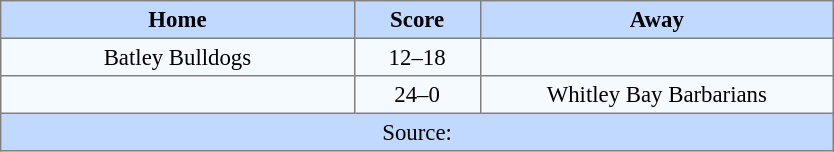<table border=1 style="border-collapse:collapse; font-size:95%; text-align:center;" cellpadding=3 cellspacing=0 width=44%>
<tr bgcolor=#C1D8FF>
<th width=19%>Home</th>
<th width=6%>Score</th>
<th width=19%>Away</th>
</tr>
<tr bgcolor=#F5FAFF>
<td>Batley Bulldogs</td>
<td>12–18</td>
<td></td>
</tr>
<tr bgcolor=#F5FAFF>
<td></td>
<td>24–0</td>
<td>Whitley Bay Barbarians</td>
</tr>
<tr bgcolor=#C1D8FF>
<td colspan=3>Source:</td>
</tr>
</table>
